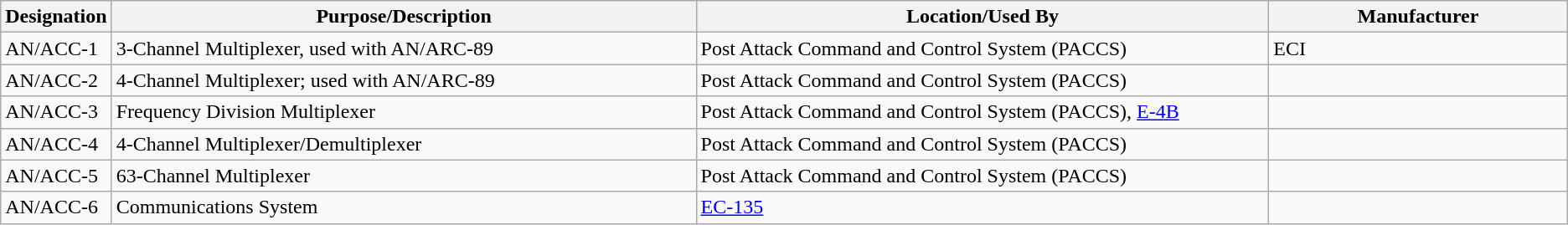<table class="wikitable sortable">
<tr>
<th scope="col">Designation</th>
<th scope="col" style="width: 500px;">Purpose/Description</th>
<th scope="col" style="width: 500px;">Location/Used By</th>
<th scope="col" style="width: 250px;">Manufacturer</th>
</tr>
<tr>
<td>AN/ACC-1</td>
<td>3-Channel Multiplexer, used with AN/ARC-89</td>
<td>Post Attack Command and Control System (PACCS)</td>
<td>ECI</td>
</tr>
<tr>
<td>AN/ACC-2</td>
<td>4-Channel Multiplexer; used with AN/ARC-89</td>
<td>Post Attack Command and Control System (PACCS)</td>
<td></td>
</tr>
<tr>
<td>AN/ACC-3</td>
<td>Frequency Division Multiplexer</td>
<td>Post Attack Command and Control System (PACCS), <a href='#'>E-4B</a></td>
<td></td>
</tr>
<tr>
<td>AN/ACC-4</td>
<td>4-Channel Multiplexer/Demultiplexer</td>
<td>Post Attack Command and Control System (PACCS)</td>
<td></td>
</tr>
<tr>
<td>AN/ACC-5</td>
<td>63-Channel Multiplexer</td>
<td>Post Attack Command and Control System (PACCS)</td>
<td></td>
</tr>
<tr>
<td>AN/ACC-6</td>
<td>Communications System</td>
<td><a href='#'>EC-135</a></td>
<td></td>
</tr>
</table>
